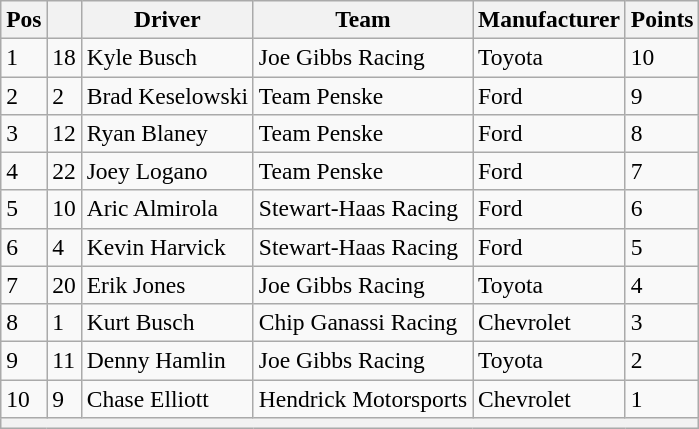<table class="wikitable" style="font-size:98%">
<tr>
<th>Pos</th>
<th></th>
<th>Driver</th>
<th>Team</th>
<th>Manufacturer</th>
<th>Points</th>
</tr>
<tr>
<td>1</td>
<td>18</td>
<td>Kyle Busch</td>
<td>Joe Gibbs Racing</td>
<td>Toyota</td>
<td>10</td>
</tr>
<tr>
<td>2</td>
<td>2</td>
<td>Brad Keselowski</td>
<td>Team Penske</td>
<td>Ford</td>
<td>9</td>
</tr>
<tr>
<td>3</td>
<td>12</td>
<td>Ryan Blaney</td>
<td>Team Penske</td>
<td>Ford</td>
<td>8</td>
</tr>
<tr>
<td>4</td>
<td>22</td>
<td>Joey Logano</td>
<td>Team Penske</td>
<td>Ford</td>
<td>7</td>
</tr>
<tr>
<td>5</td>
<td>10</td>
<td>Aric Almirola</td>
<td>Stewart-Haas Racing</td>
<td>Ford</td>
<td>6</td>
</tr>
<tr>
<td>6</td>
<td>4</td>
<td>Kevin Harvick</td>
<td>Stewart-Haas Racing</td>
<td>Ford</td>
<td>5</td>
</tr>
<tr>
<td>7</td>
<td>20</td>
<td>Erik Jones</td>
<td>Joe Gibbs Racing</td>
<td>Toyota</td>
<td>4</td>
</tr>
<tr>
<td>8</td>
<td>1</td>
<td>Kurt Busch</td>
<td>Chip Ganassi Racing</td>
<td>Chevrolet</td>
<td>3</td>
</tr>
<tr>
<td>9</td>
<td>11</td>
<td>Denny Hamlin</td>
<td>Joe Gibbs Racing</td>
<td>Toyota</td>
<td>2</td>
</tr>
<tr>
<td>10</td>
<td>9</td>
<td>Chase Elliott</td>
<td>Hendrick Motorsports</td>
<td>Chevrolet</td>
<td>1</td>
</tr>
<tr>
<th colspan="6"></th>
</tr>
</table>
